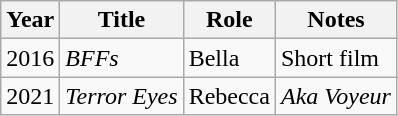<table class="wikitable sortable">
<tr>
<th>Year</th>
<th>Title</th>
<th>Role</th>
<th class="unsortable">Notes</th>
</tr>
<tr>
<td>2016</td>
<td><em>BFFs</em></td>
<td>Bella</td>
<td>Short film</td>
</tr>
<tr>
<td>2021</td>
<td><em>Terror Eyes</em></td>
<td>Rebecca</td>
<td><em>Aka Voyeur</em></td>
</tr>
</table>
